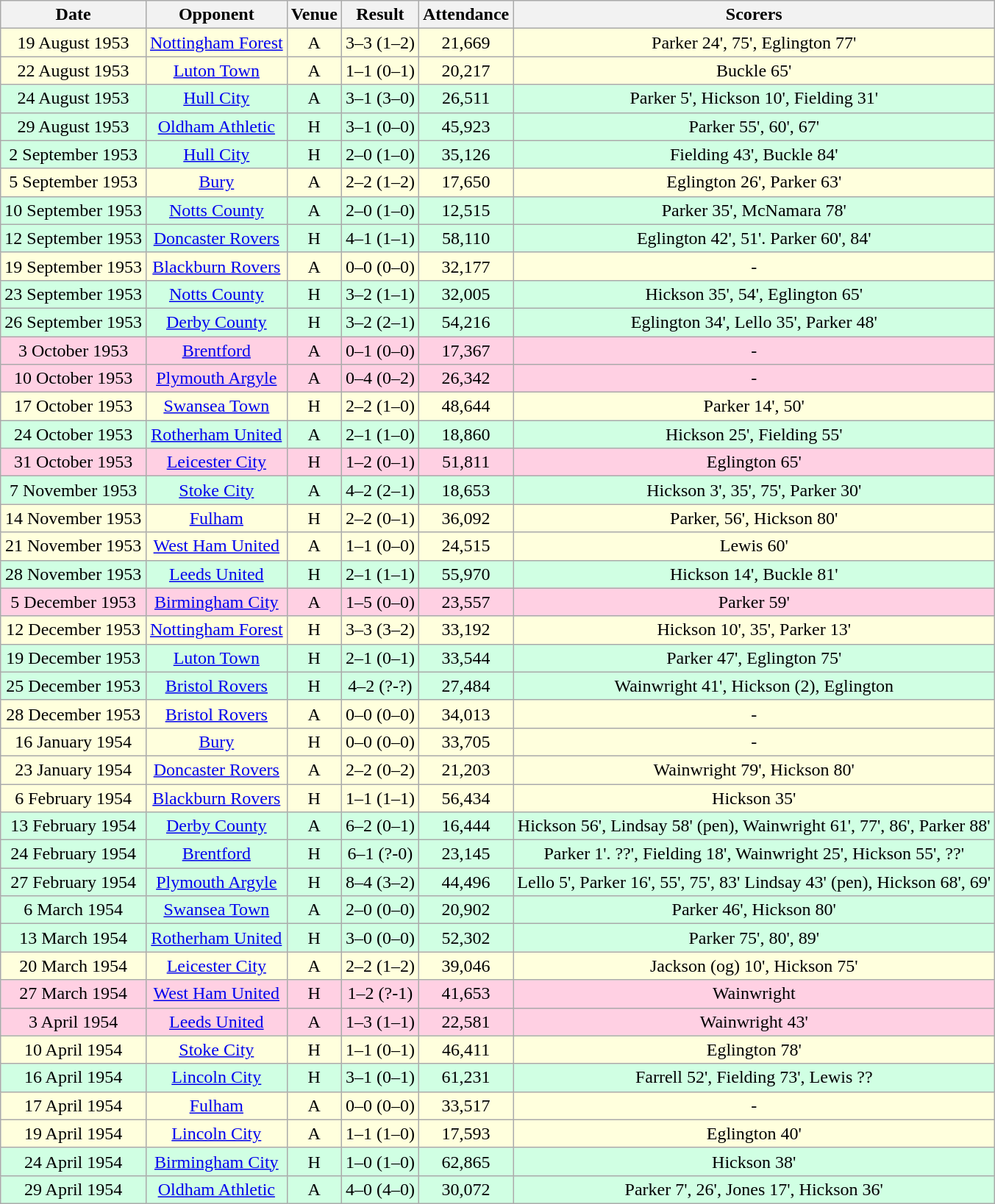<table class="wikitable sortable" style="text-align:center">
<tr>
<th>Date</th>
<th>Opponent</th>
<th>Venue</th>
<th>Result</th>
<th>Attendance</th>
<th>Scorers</th>
</tr>
<tr style="background-color: #ffffdd;">
<td>19 August 1953</td>
<td><a href='#'>Nottingham Forest</a></td>
<td>A</td>
<td>3–3 (1–2)</td>
<td>21,669</td>
<td>Parker 24', 75', Eglington 77'</td>
</tr>
<tr style="background-color: #ffffdd;">
<td>22 August 1953</td>
<td><a href='#'>Luton Town</a></td>
<td>A</td>
<td>1–1 (0–1)</td>
<td>20,217</td>
<td>Buckle 65'</td>
</tr>
<tr style="background-color: #d0ffe3;">
<td>24 August 1953</td>
<td><a href='#'>Hull City</a></td>
<td>A</td>
<td>3–1 (3–0)</td>
<td>26,511</td>
<td>Parker 5', Hickson 10', Fielding 31'</td>
</tr>
<tr style="background-color: #d0ffe3;">
<td>29 August 1953</td>
<td><a href='#'>Oldham Athletic</a></td>
<td>H</td>
<td>3–1 (0–0)</td>
<td>45,923</td>
<td>Parker 55', 60', 67'</td>
</tr>
<tr style="background-color: #d0ffe3;">
<td>2 September 1953</td>
<td><a href='#'>Hull City</a></td>
<td>H</td>
<td>2–0 (1–0)</td>
<td>35,126</td>
<td>Fielding 43', Buckle 84'</td>
</tr>
<tr style="background-color: #ffffdd;">
<td>5 September 1953</td>
<td><a href='#'>Bury</a></td>
<td>A</td>
<td>2–2 (1–2)</td>
<td>17,650</td>
<td>Eglington 26', Parker 63'</td>
</tr>
<tr style="background-color: #d0ffe3;">
<td>10 September 1953</td>
<td><a href='#'>Notts County</a></td>
<td>A</td>
<td>2–0 (1–0)</td>
<td>12,515</td>
<td>Parker 35', McNamara 78'</td>
</tr>
<tr style="background-color: #d0ffe3;">
<td>12 September 1953</td>
<td><a href='#'>Doncaster Rovers</a></td>
<td>H</td>
<td>4–1 (1–1)</td>
<td>58,110</td>
<td>Eglington 42', 51'. Parker 60', 84'</td>
</tr>
<tr style="background-color: #ffffdd;">
<td>19 September 1953</td>
<td><a href='#'>Blackburn Rovers</a></td>
<td>A</td>
<td>0–0 (0–0)</td>
<td>32,177</td>
<td>-</td>
</tr>
<tr style="background-color: #d0ffe3;">
<td>23 September 1953</td>
<td><a href='#'>Notts County</a></td>
<td>H</td>
<td>3–2 (1–1)</td>
<td>32,005</td>
<td>Hickson 35', 54', Eglington 65'</td>
</tr>
<tr style="background-color: #d0ffe3;">
<td>26 September 1953</td>
<td><a href='#'>Derby County</a></td>
<td>H</td>
<td>3–2 (2–1)</td>
<td>54,216</td>
<td>Eglington 34', Lello 35', Parker 48'</td>
</tr>
<tr style="background-color: #ffd0e3;">
<td>3 October 1953</td>
<td><a href='#'>Brentford</a></td>
<td>A</td>
<td>0–1 (0–0)</td>
<td>17,367</td>
<td>-</td>
</tr>
<tr style="background-color: #ffd0e3;">
<td>10 October 1953</td>
<td><a href='#'>Plymouth Argyle</a></td>
<td>A</td>
<td>0–4 (0–2)</td>
<td>26,342</td>
<td>-</td>
</tr>
<tr style="background-color: #ffffdd;">
<td>17 October 1953</td>
<td><a href='#'>Swansea Town</a></td>
<td>H</td>
<td>2–2 (1–0)</td>
<td>48,644</td>
<td>Parker 14', 50'</td>
</tr>
<tr style="background-color: #d0ffe3;">
<td>24 October 1953</td>
<td><a href='#'>Rotherham United</a></td>
<td>A</td>
<td>2–1 (1–0)</td>
<td>18,860</td>
<td>Hickson 25', Fielding 55'</td>
</tr>
<tr style="background-color: #ffd0e3;">
<td>31 October 1953</td>
<td><a href='#'>Leicester City</a></td>
<td>H</td>
<td>1–2 (0–1)</td>
<td>51,811</td>
<td>Eglington 65'</td>
</tr>
<tr style="background-color: #d0ffe3;">
<td>7 November 1953</td>
<td><a href='#'>Stoke City</a></td>
<td>A</td>
<td>4–2 (2–1)</td>
<td>18,653</td>
<td>Hickson 3', 35', 75', Parker 30'</td>
</tr>
<tr style="background-color: #ffffdd;">
<td>14 November 1953</td>
<td><a href='#'>Fulham</a></td>
<td>H</td>
<td>2–2 (0–1)</td>
<td>36,092</td>
<td>Parker, 56', Hickson 80'</td>
</tr>
<tr style="background-color: #ffffdd;">
<td>21 November 1953</td>
<td><a href='#'>West Ham United</a></td>
<td>A</td>
<td>1–1 (0–0)</td>
<td>24,515</td>
<td>Lewis 60'</td>
</tr>
<tr style="background-color: #d0ffe3;">
<td>28 November 1953</td>
<td><a href='#'>Leeds United</a></td>
<td>H</td>
<td>2–1 (1–1)</td>
<td>55,970</td>
<td>Hickson 14', Buckle 81'</td>
</tr>
<tr style="background-color: #ffd0e3;">
<td>5 December 1953</td>
<td><a href='#'>Birmingham City</a></td>
<td>A</td>
<td>1–5 (0–0)</td>
<td>23,557</td>
<td>Parker 59'</td>
</tr>
<tr style="background-color: #ffffdd;">
<td>12 December 1953</td>
<td><a href='#'>Nottingham Forest</a></td>
<td>H</td>
<td>3–3 (3–2)</td>
<td>33,192</td>
<td>Hickson 10', 35', Parker 13'</td>
</tr>
<tr style="background-color: #d0ffe3;">
<td>19 December 1953</td>
<td><a href='#'>Luton Town</a></td>
<td>H</td>
<td>2–1 (0–1)</td>
<td>33,544</td>
<td>Parker 47', Eglington 75'</td>
</tr>
<tr style="background-color: #d0ffe3;">
<td>25 December 1953</td>
<td><a href='#'>Bristol Rovers</a></td>
<td>H</td>
<td>4–2 (?-?)</td>
<td>27,484</td>
<td>Wainwright 41', Hickson (2), Eglington</td>
</tr>
<tr style="background-color: #ffffdd;">
<td>28 December 1953</td>
<td><a href='#'>Bristol Rovers</a></td>
<td>A</td>
<td>0–0 (0–0)</td>
<td>34,013</td>
<td>-</td>
</tr>
<tr style="background-color: #ffffdd;">
<td>16 January 1954</td>
<td><a href='#'>Bury</a></td>
<td>H</td>
<td>0–0 (0–0)</td>
<td>33,705</td>
<td>-</td>
</tr>
<tr style="background-color: #ffffdd;">
<td>23 January 1954</td>
<td><a href='#'>Doncaster Rovers</a></td>
<td>A</td>
<td>2–2 (0–2)</td>
<td>21,203</td>
<td>Wainwright 79', Hickson 80'</td>
</tr>
<tr style="background-color: #ffffdd;">
<td>6 February 1954</td>
<td><a href='#'>Blackburn Rovers</a></td>
<td>H</td>
<td>1–1 (1–1)</td>
<td>56,434</td>
<td>Hickson 35'</td>
</tr>
<tr style="background-color: #d0ffe3;">
<td>13 February 1954</td>
<td><a href='#'>Derby County</a></td>
<td>A</td>
<td>6–2 (0–1)</td>
<td>16,444</td>
<td>Hickson 56', Lindsay 58' (pen), Wainwright 61', 77', 86', Parker 88'</td>
</tr>
<tr style="background-color: #d0ffe3;">
<td>24 February 1954</td>
<td><a href='#'>Brentford</a></td>
<td>H</td>
<td>6–1 (?-0)</td>
<td>23,145</td>
<td>Parker 1'. ??', Fielding 18', Wainwright 25', Hickson 55', ??'</td>
</tr>
<tr style="background-color: #d0ffe3;">
<td>27 February 1954</td>
<td><a href='#'>Plymouth Argyle</a></td>
<td>H</td>
<td>8–4 (3–2)</td>
<td>44,496</td>
<td>Lello 5', Parker 16', 55', 75', 83' Lindsay 43' (pen), Hickson 68', 69'</td>
</tr>
<tr style="background-color: #d0ffe3;">
<td>6 March 1954</td>
<td><a href='#'>Swansea Town</a></td>
<td>A</td>
<td>2–0 (0–0)</td>
<td>20,902</td>
<td>Parker 46', Hickson 80'</td>
</tr>
<tr style="background-color: #d0ffe3;">
<td>13 March 1954</td>
<td><a href='#'>Rotherham United</a></td>
<td>H</td>
<td>3–0 (0–0)</td>
<td>52,302</td>
<td>Parker 75', 80', 89'</td>
</tr>
<tr style="background-color: #ffffdd;">
<td>20 March 1954</td>
<td><a href='#'>Leicester City</a></td>
<td>A</td>
<td>2–2 (1–2)</td>
<td>39,046</td>
<td>Jackson (og) 10', Hickson 75'</td>
</tr>
<tr style="background-color: #ffd0e3;">
<td>27 March 1954</td>
<td><a href='#'>West Ham United</a></td>
<td>H</td>
<td>1–2 (?-1)</td>
<td>41,653</td>
<td>Wainwright</td>
</tr>
<tr style="background-color: #ffd0e3;">
<td>3 April 1954</td>
<td><a href='#'>Leeds United</a></td>
<td>A</td>
<td>1–3 (1–1)</td>
<td>22,581</td>
<td>Wainwright 43'</td>
</tr>
<tr style="background-color: #ffffdd;">
<td>10 April 1954</td>
<td><a href='#'>Stoke City</a></td>
<td>H</td>
<td>1–1 (0–1)</td>
<td>46,411</td>
<td>Eglington 78'</td>
</tr>
<tr style="background-color: #d0ffe3;">
<td>16 April 1954</td>
<td><a href='#'>Lincoln City</a></td>
<td>H</td>
<td>3–1 (0–1)</td>
<td>61,231</td>
<td>Farrell 52', Fielding 73', Lewis ??</td>
</tr>
<tr style="background-color: #ffffdd;">
<td>17 April 1954</td>
<td><a href='#'>Fulham</a></td>
<td>A</td>
<td>0–0 (0–0)</td>
<td>33,517</td>
<td>-</td>
</tr>
<tr style="background-color: #ffffdd;">
<td>19 April 1954</td>
<td><a href='#'>Lincoln City</a></td>
<td>A</td>
<td>1–1 (1–0)</td>
<td>17,593</td>
<td>Eglington 40'</td>
</tr>
<tr style="background-color: #d0ffe3;">
<td>24 April 1954</td>
<td><a href='#'>Birmingham City</a></td>
<td>H</td>
<td>1–0 (1–0)</td>
<td>62,865</td>
<td>Hickson 38'</td>
</tr>
<tr style="background-color: #d0ffe3;">
<td>29 April 1954</td>
<td><a href='#'>Oldham Athletic</a></td>
<td>A</td>
<td>4–0 (4–0)</td>
<td>30,072</td>
<td>Parker 7', 26', Jones 17', Hickson 36'</td>
</tr>
</table>
